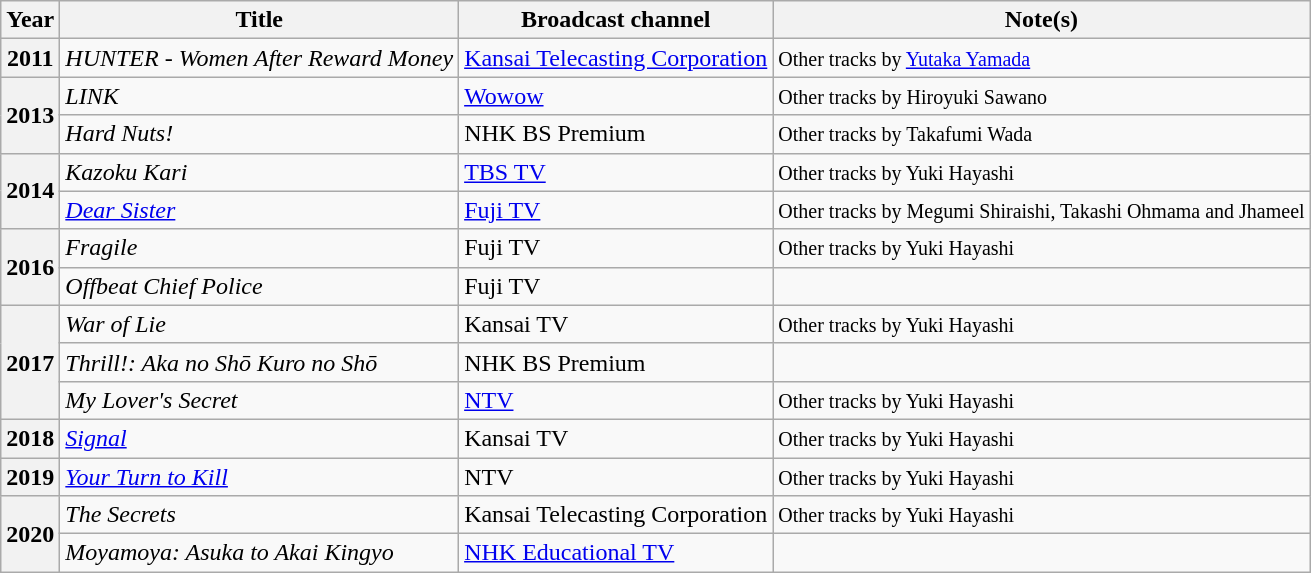<table class="wikitable sortable">
<tr>
<th>Year</th>
<th>Title</th>
<th>Broadcast channel</th>
<th class="unsortable">Note(s)</th>
</tr>
<tr>
<th>2011</th>
<td><em>HUNTER - Women After Reward Money</em></td>
<td><a href='#'>Kansai Telecasting Corporation</a></td>
<td><small>Other tracks by <a href='#'>Yutaka Yamada</a></small></td>
</tr>
<tr>
<th rowspan="2">2013</th>
<td><em>LINK</em></td>
<td><a href='#'>Wowow</a></td>
<td><small>Other tracks by Hiroyuki Sawano</small></td>
</tr>
<tr>
<td><em>Hard Nuts!</em></td>
<td>NHK BS Premium</td>
<td><small>Other tracks by Takafumi Wada</small></td>
</tr>
<tr>
<th rowspan="2">2014</th>
<td><em>Kazoku Kari</em></td>
<td><a href='#'>TBS TV</a></td>
<td><small>Other tracks by Yuki Hayashi</small></td>
</tr>
<tr>
<td><em><a href='#'>Dear Sister</a></em></td>
<td><a href='#'>Fuji TV</a></td>
<td><small>Other tracks by Megumi Shiraishi, Takashi Ohmama and Jhameel</small></td>
</tr>
<tr>
<th rowspan="2">2016</th>
<td><em>Fragile</em></td>
<td>Fuji TV</td>
<td><small>Other tracks by Yuki Hayashi</small></td>
</tr>
<tr>
<td><em>Offbeat Chief Police</em></td>
<td>Fuji TV</td>
<td></td>
</tr>
<tr>
<th rowspan="3">2017</th>
<td><em>War of Lie</em></td>
<td>Kansai TV</td>
<td><small>Other tracks by Yuki Hayashi</small></td>
</tr>
<tr>
<td><em>Thrill!: Aka no Shō Kuro no Shō</em></td>
<td>NHK BS Premium</td>
<td></td>
</tr>
<tr>
<td><em>My Lover's Secret</em></td>
<td><a href='#'>NTV</a></td>
<td><small>Other tracks by Yuki Hayashi</small></td>
</tr>
<tr>
<th>2018</th>
<td><em><a href='#'>Signal</a></em></td>
<td>Kansai TV</td>
<td><small>Other tracks by Yuki Hayashi</small></td>
</tr>
<tr>
<th>2019</th>
<td><em><a href='#'>Your Turn to Kill</a></em></td>
<td>NTV</td>
<td><small>Other tracks by Yuki Hayashi</small></td>
</tr>
<tr>
<th rowspan="2">2020</th>
<td><em>The Secrets</em></td>
<td>Kansai Telecasting Corporation</td>
<td><small>Other tracks by Yuki Hayashi</small></td>
</tr>
<tr>
<td><em>Moyamoya: Asuka to Akai Kingyo</em></td>
<td><a href='#'>NHK Educational TV</a></td>
<td></td>
</tr>
</table>
